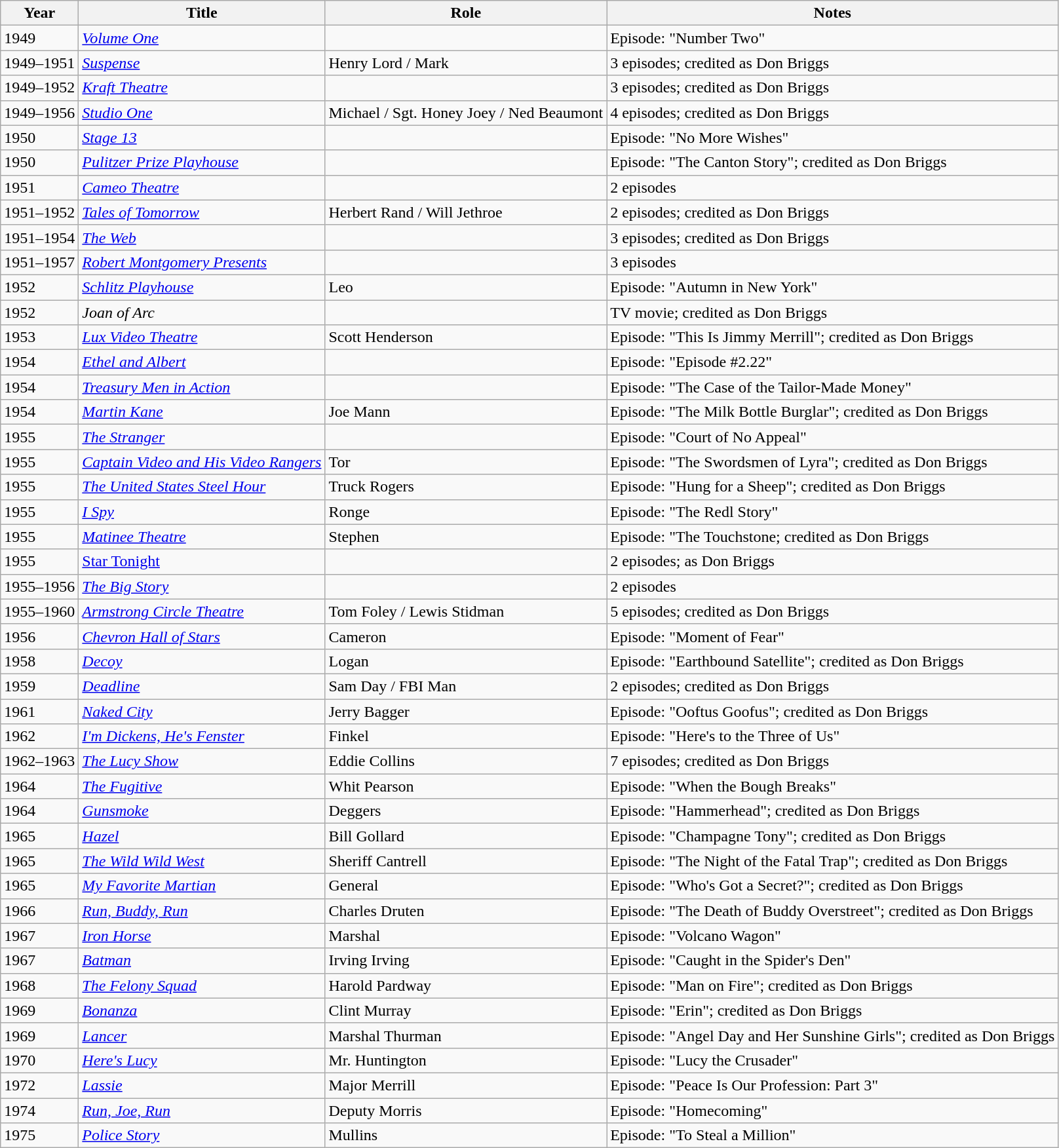<table class="wikitable sortable">
<tr>
<th>Year</th>
<th>Title</th>
<th>Role</th>
<th>Notes</th>
</tr>
<tr>
<td>1949</td>
<td><em><a href='#'>Volume One</a></em></td>
<td></td>
<td>Episode: "Number Two"</td>
</tr>
<tr>
<td>1949–1951</td>
<td><em><a href='#'>Suspense</a></em></td>
<td>Henry Lord / Mark</td>
<td>3 episodes; credited as Don Briggs</td>
</tr>
<tr>
<td>1949–1952</td>
<td><em><a href='#'>Kraft Theatre</a></em></td>
<td></td>
<td>3 episodes; credited as Don Briggs</td>
</tr>
<tr>
<td>1949–1956</td>
<td><em><a href='#'>Studio One</a></em></td>
<td>Michael / Sgt. Honey Joey / Ned Beaumont</td>
<td>4 episodes; credited as Don Briggs</td>
</tr>
<tr>
<td>1950</td>
<td><em><a href='#'>Stage 13</a></em></td>
<td></td>
<td>Episode: "No More Wishes"</td>
</tr>
<tr>
<td>1950</td>
<td><em><a href='#'>Pulitzer Prize Playhouse</a></em></td>
<td></td>
<td>Episode: "The Canton Story"; credited as Don Briggs</td>
</tr>
<tr>
<td>1951</td>
<td><em><a href='#'>Cameo Theatre</a></em></td>
<td></td>
<td>2 episodes</td>
</tr>
<tr>
<td>1951–1952</td>
<td><em><a href='#'>Tales of Tomorrow</a></em></td>
<td>Herbert Rand / Will Jethroe</td>
<td>2 episodes; credited as Don Briggs</td>
</tr>
<tr>
<td>1951–1954</td>
<td><em><a href='#'>The Web</a></em></td>
<td></td>
<td>3 episodes; credited as Don Briggs</td>
</tr>
<tr>
<td>1951–1957</td>
<td><em><a href='#'>Robert Montgomery Presents</a></em></td>
<td></td>
<td>3 episodes</td>
</tr>
<tr>
<td>1952</td>
<td><em><a href='#'>Schlitz Playhouse</a></em></td>
<td>Leo</td>
<td>Episode: "Autumn in New York"</td>
</tr>
<tr>
<td>1952</td>
<td><em>Joan of Arc</em></td>
<td></td>
<td>TV movie; credited as Don Briggs</td>
</tr>
<tr>
<td>1953</td>
<td><em><a href='#'>Lux Video Theatre</a></em></td>
<td>Scott Henderson</td>
<td>Episode: "This Is Jimmy Merrill"; credited as Don Briggs</td>
</tr>
<tr>
<td>1954</td>
<td><em><a href='#'>Ethel and Albert</a></em></td>
<td></td>
<td>Episode: "Episode #2.22"</td>
</tr>
<tr>
<td>1954</td>
<td><em><a href='#'>Treasury Men in Action</a></em></td>
<td></td>
<td>Episode: "The Case of the Tailor-Made Money"</td>
</tr>
<tr>
<td>1954</td>
<td><em><a href='#'>Martin Kane</a></em></td>
<td>Joe Mann</td>
<td>Episode: "The Milk Bottle Burglar"; credited as Don Briggs</td>
</tr>
<tr>
<td>1955</td>
<td><em><a href='#'>The Stranger</a></em></td>
<td></td>
<td>Episode: "Court of No Appeal"</td>
</tr>
<tr>
<td>1955</td>
<td><em><a href='#'>Captain Video and His Video Rangers</a></em></td>
<td>Tor</td>
<td>Episode: "The Swordsmen of Lyra"; credited as Don Briggs</td>
</tr>
<tr>
<td>1955</td>
<td><em><a href='#'>The United States Steel Hour</a></em></td>
<td>Truck Rogers</td>
<td>Episode: "Hung for a Sheep"; credited as Don Briggs</td>
</tr>
<tr>
<td>1955</td>
<td><em><a href='#'>I Spy</a></em></td>
<td>Ronge</td>
<td>Episode: "The Redl Story"</td>
</tr>
<tr>
<td>1955</td>
<td><em><a href='#'>Matinee Theatre</a></em></td>
<td>Stephen</td>
<td>Episode: "The Touchstone; credited as Don Briggs</td>
</tr>
<tr>
<td>1955</td>
<td><a href='#'>Star Tonight</a></td>
<td></td>
<td>2 episodes; as Don Briggs</td>
</tr>
<tr>
<td>1955–1956</td>
<td><em><a href='#'>The Big Story</a></em></td>
<td></td>
<td>2 episodes</td>
</tr>
<tr>
<td>1955–1960</td>
<td><em><a href='#'>Armstrong Circle Theatre</a></em></td>
<td>Tom Foley / Lewis Stidman</td>
<td>5 episodes; credited as Don Briggs</td>
</tr>
<tr>
<td>1956</td>
<td><em><a href='#'>Chevron Hall of Stars</a></em></td>
<td>Cameron</td>
<td>Episode: "Moment of Fear"</td>
</tr>
<tr>
<td>1958</td>
<td><em><a href='#'>Decoy</a></em></td>
<td>Logan</td>
<td>Episode: "Earthbound Satellite"; credited as Don Briggs</td>
</tr>
<tr>
<td>1959</td>
<td><em><a href='#'>Deadline</a></em></td>
<td>Sam Day / FBI Man</td>
<td>2 episodes; credited as Don Briggs</td>
</tr>
<tr>
<td>1961</td>
<td><em><a href='#'>Naked City</a></em></td>
<td>Jerry Bagger</td>
<td>Episode: "Ooftus Goofus"; credited as Don Briggs</td>
</tr>
<tr>
<td>1962</td>
<td><em><a href='#'>I'm Dickens, He's Fenster</a></em></td>
<td>Finkel</td>
<td>Episode: "Here's to the Three of Us"</td>
</tr>
<tr>
<td>1962–1963</td>
<td><em><a href='#'>The Lucy Show</a></em></td>
<td>Eddie Collins</td>
<td>7 episodes; credited as Don Briggs</td>
</tr>
<tr>
<td>1964</td>
<td><em><a href='#'>The Fugitive</a></em></td>
<td>Whit Pearson</td>
<td>Episode: "When the Bough Breaks"</td>
</tr>
<tr>
<td>1964</td>
<td><em><a href='#'>Gunsmoke</a></em></td>
<td>Deggers</td>
<td>Episode: "Hammerhead"; credited as Don Briggs</td>
</tr>
<tr>
<td>1965</td>
<td><em><a href='#'>Hazel</a></em></td>
<td>Bill Gollard</td>
<td>Episode: "Champagne Tony"; credited as Don Briggs</td>
</tr>
<tr>
<td>1965</td>
<td><em><a href='#'>The Wild Wild West</a></em></td>
<td>Sheriff Cantrell</td>
<td>Episode: "The Night of the Fatal Trap"; credited as Don Briggs</td>
</tr>
<tr>
<td>1965</td>
<td><em><a href='#'>My Favorite Martian</a></em></td>
<td>General</td>
<td>Episode: "Who's Got a Secret?"; credited as Don Briggs</td>
</tr>
<tr>
<td>1966</td>
<td><em><a href='#'>Run, Buddy, Run</a></em></td>
<td>Charles Druten</td>
<td>Episode: "The Death of Buddy Overstreet"; credited as Don Briggs</td>
</tr>
<tr>
<td>1967</td>
<td><em><a href='#'>Iron Horse</a></em></td>
<td>Marshal</td>
<td>Episode: "Volcano Wagon"</td>
</tr>
<tr>
<td>1967</td>
<td><em><a href='#'>Batman</a></em></td>
<td>Irving Irving</td>
<td>Episode: "Caught in the Spider's Den"</td>
</tr>
<tr>
<td>1968</td>
<td><em><a href='#'>The Felony Squad</a></em></td>
<td>Harold Pardway</td>
<td>Episode: "Man on Fire"; credited as Don Briggs</td>
</tr>
<tr>
<td>1969</td>
<td><em><a href='#'>Bonanza</a></em></td>
<td>Clint Murray</td>
<td>Episode: "Erin"; credited as Don Briggs</td>
</tr>
<tr>
<td>1969</td>
<td><em><a href='#'>Lancer</a></em></td>
<td>Marshal Thurman</td>
<td>Episode: "Angel Day and Her Sunshine Girls"; credited as Don Briggs</td>
</tr>
<tr>
<td>1970</td>
<td><em><a href='#'>Here's Lucy</a></em></td>
<td>Mr. Huntington</td>
<td>Episode: "Lucy the Crusader"</td>
</tr>
<tr>
<td>1972</td>
<td><em><a href='#'>Lassie</a></em></td>
<td>Major Merrill</td>
<td>Episode: "Peace Is Our Profession: Part 3"</td>
</tr>
<tr>
<td>1974</td>
<td><em><a href='#'>Run, Joe, Run</a></em></td>
<td>Deputy Morris</td>
<td>Episode: "Homecoming"</td>
</tr>
<tr>
<td>1975</td>
<td><em><a href='#'>Police Story</a></em></td>
<td>Mullins</td>
<td>Episode: "To Steal a Million"</td>
</tr>
</table>
